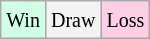<table class="wikitable">
<tr>
<td style="background-color: #d0ffe3;"><small>Win</small></td>
<td style="background-color: #f3f3f3;"><small>Draw</small></td>
<td style="background-color: #ffd0e3;"><small>Loss</small></td>
</tr>
</table>
